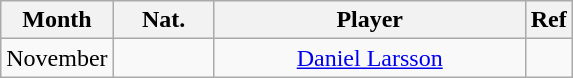<table class="wikitable sortable" style="text-align: center;">
<tr>
<th>Month</th>
<th width=60>Nat.</th>
<th width=200>Player</th>
<th>Ref</th>
</tr>
<tr>
<td>November</td>
<td></td>
<td><a href='#'>Daniel Larsson</a></td>
<td></td>
</tr>
</table>
